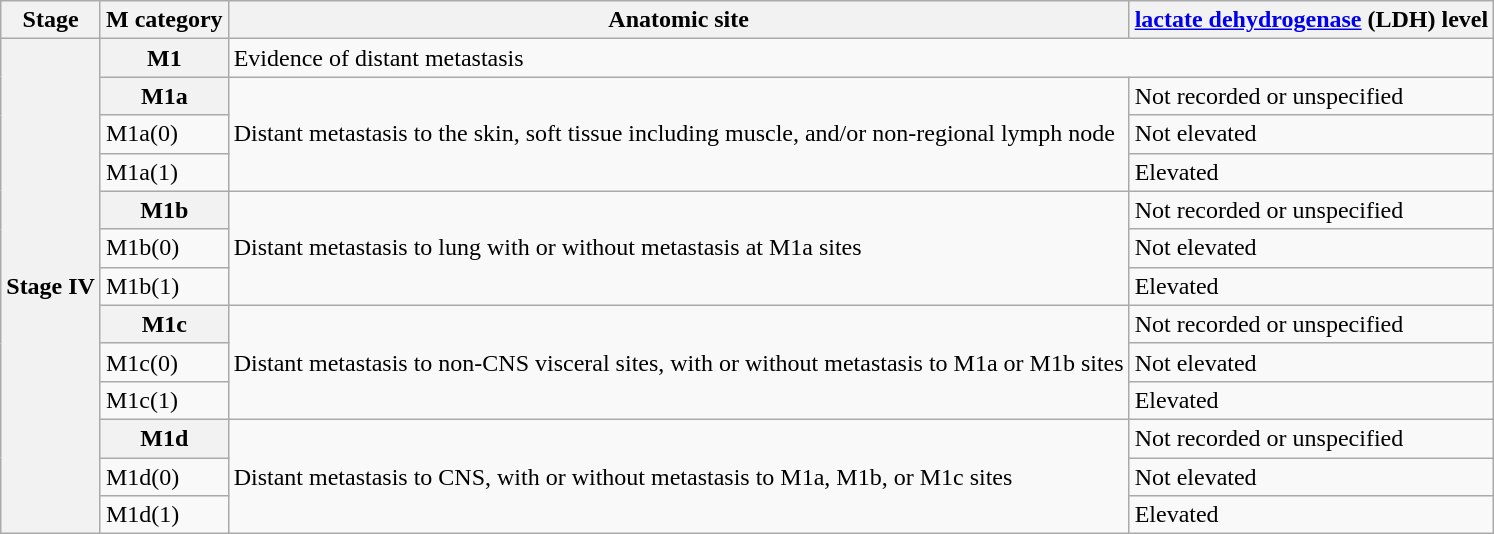<table class="wikitable">
<tr>
<th>Stage</th>
<th>M category</th>
<th>Anatomic site</th>
<th><a href='#'>lactate dehydrogenase</a> (LDH) level</th>
</tr>
<tr>
<th rowspan=13>Stage IV</th>
<th>M1</th>
<td colspan=2>Evidence of distant metastasis</td>
</tr>
<tr>
<th>M1a</th>
<td rowspan=3>Distant metastasis to the skin, soft tissue including muscle, and/or non-regional lymph node</td>
<td>Not recorded or unspecified</td>
</tr>
<tr>
<td>M1a(0)</td>
<td>Not elevated</td>
</tr>
<tr>
<td>M1a(1)</td>
<td>Elevated</td>
</tr>
<tr>
<th>M1b</th>
<td rowspan=3>Distant metastasis to lung with or without metastasis at M1a sites</td>
<td>Not recorded or unspecified</td>
</tr>
<tr>
<td>M1b(0)</td>
<td>Not elevated</td>
</tr>
<tr>
<td>M1b(1)</td>
<td>Elevated</td>
</tr>
<tr>
<th>M1c</th>
<td rowspan=3>Distant metastasis to non‐CNS visceral sites, with or without metastasis to M1a or M1b sites</td>
<td>Not recorded or unspecified</td>
</tr>
<tr>
<td>M1c(0)</td>
<td>Not elevated</td>
</tr>
<tr>
<td>M1c(1)</td>
<td>Elevated</td>
</tr>
<tr>
<th>M1d</th>
<td rowspan=3>Distant metastasis to CNS, with or without metastasis to M1a, M1b, or M1c sites</td>
<td>Not recorded or unspecified</td>
</tr>
<tr>
<td>M1d(0)</td>
<td>Not elevated</td>
</tr>
<tr>
<td>M1d(1)</td>
<td>Elevated</td>
</tr>
</table>
